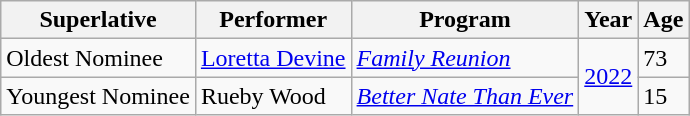<table class="wikitable">
<tr>
<th>Superlative</th>
<th>Performer</th>
<th>Program</th>
<th>Year</th>
<th>Age</th>
</tr>
<tr>
<td>Oldest Nominee</td>
<td><a href='#'>Loretta Devine</a></td>
<td><em><a href='#'>Family Reunion</a></em></td>
<td rowspan=2><a href='#'>2022</a></td>
<td>73</td>
</tr>
<tr>
<td>Youngest Nominee</td>
<td>Rueby Wood</td>
<td><em><a href='#'>Better Nate Than Ever</a></em></td>
<td>15</td>
</tr>
</table>
